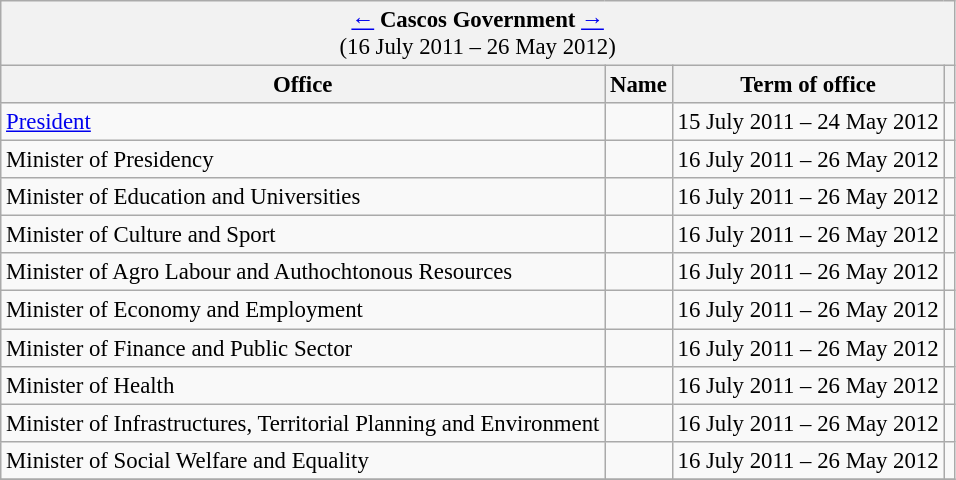<table class="wikitable" style="font-size:95%;">
<tr>
<td colspan="4" bgcolor="#F2F2F2" align="center"><a href='#'>←</a> <strong>Cascos Government</strong> <a href='#'>→</a><br>(16 July 2011 – 26 May 2012)</td>
</tr>
<tr>
<th>Office</th>
<th>Name</th>
<th>Term of office</th>
<th></th>
</tr>
<tr>
<td><a href='#'>President</a></td>
<td><strong></strong></td>
<td>15 July 2011 – 24 May 2012</td>
<td align=center></td>
</tr>
<tr>
<td>Minister of Presidency</td>
<td><strong></strong> </td>
<td>16 July 2011 – 26 May 2012</td>
<td align=center></td>
</tr>
<tr>
<td>Minister of Education and Universities</td>
<td><strong></strong></td>
<td>16 July 2011 – 26 May 2012</td>
<td align=center></td>
</tr>
<tr>
<td>Minister of Culture and Sport</td>
<td><strong></strong></td>
<td>16 July 2011 – 26 May 2012</td>
<td align=center></td>
</tr>
<tr>
<td>Minister of Agro Labour and Authochtonous Resources</td>
<td><strong></strong></td>
<td>16 July 2011 – 26 May 2012</td>
<td align=center></td>
</tr>
<tr>
<td>Minister of Economy and Employment</td>
<td><strong></strong> </td>
<td>16 July 2011 – 26 May 2012</td>
<td align=center></td>
</tr>
<tr>
<td>Minister of Finance and Public Sector</td>
<td><strong></strong></td>
<td>16 July 2011 – 26 May 2012</td>
<td align=center></td>
</tr>
<tr>
<td>Minister of Health</td>
<td><strong></strong></td>
<td>16 July 2011 – 26 May 2012</td>
<td align=center></td>
</tr>
<tr>
<td>Minister of Infrastructures, Territorial Planning and Environment</td>
<td><strong></strong></td>
<td>16 July 2011 – 26 May 2012</td>
<td align=center></td>
</tr>
<tr>
<td>Minister of Social Welfare and Equality</td>
<td><strong></strong></td>
<td>16 July 2011 – 26 May 2012</td>
<td align=center></td>
</tr>
<tr>
</tr>
</table>
